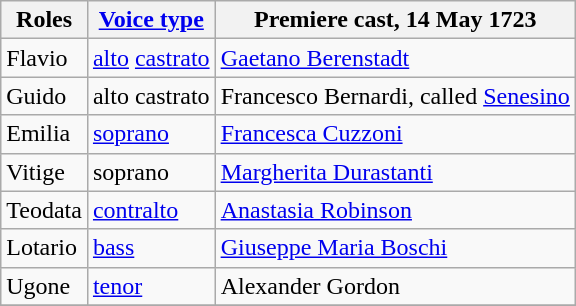<table class="wikitable">
<tr>
<th>Roles</th>
<th><a href='#'>Voice type</a></th>
<th>Premiere cast, 14 May 1723<br></th>
</tr>
<tr>
<td>Flavio</td>
<td><a href='#'>alto</a> <a href='#'>castrato</a></td>
<td><a href='#'>Gaetano Berenstadt</a></td>
</tr>
<tr>
<td>Guido</td>
<td>alto castrato</td>
<td>Francesco Bernardi, called <a href='#'>Senesino</a></td>
</tr>
<tr>
<td>Emilia</td>
<td><a href='#'>soprano</a></td>
<td><a href='#'>Francesca Cuzzoni</a></td>
</tr>
<tr>
<td>Vitige</td>
<td>soprano</td>
<td><a href='#'>Margherita Durastanti</a></td>
</tr>
<tr>
<td>Teodata</td>
<td><a href='#'>contralto</a></td>
<td><a href='#'>Anastasia Robinson</a></td>
</tr>
<tr>
<td>Lotario</td>
<td><a href='#'>bass</a></td>
<td><a href='#'>Giuseppe Maria Boschi</a></td>
</tr>
<tr>
<td>Ugone</td>
<td><a href='#'>tenor</a></td>
<td>Alexander Gordon</td>
</tr>
<tr>
</tr>
</table>
